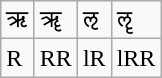<table class="wikitable">
<tr class="Unicode">
<td>ऋ</td>
<td>ॠ</td>
<td>ऌ</td>
<td>ॡ</td>
</tr>
<tr>
<td>R</td>
<td>RR</td>
<td>lR</td>
<td>lRR</td>
</tr>
</table>
